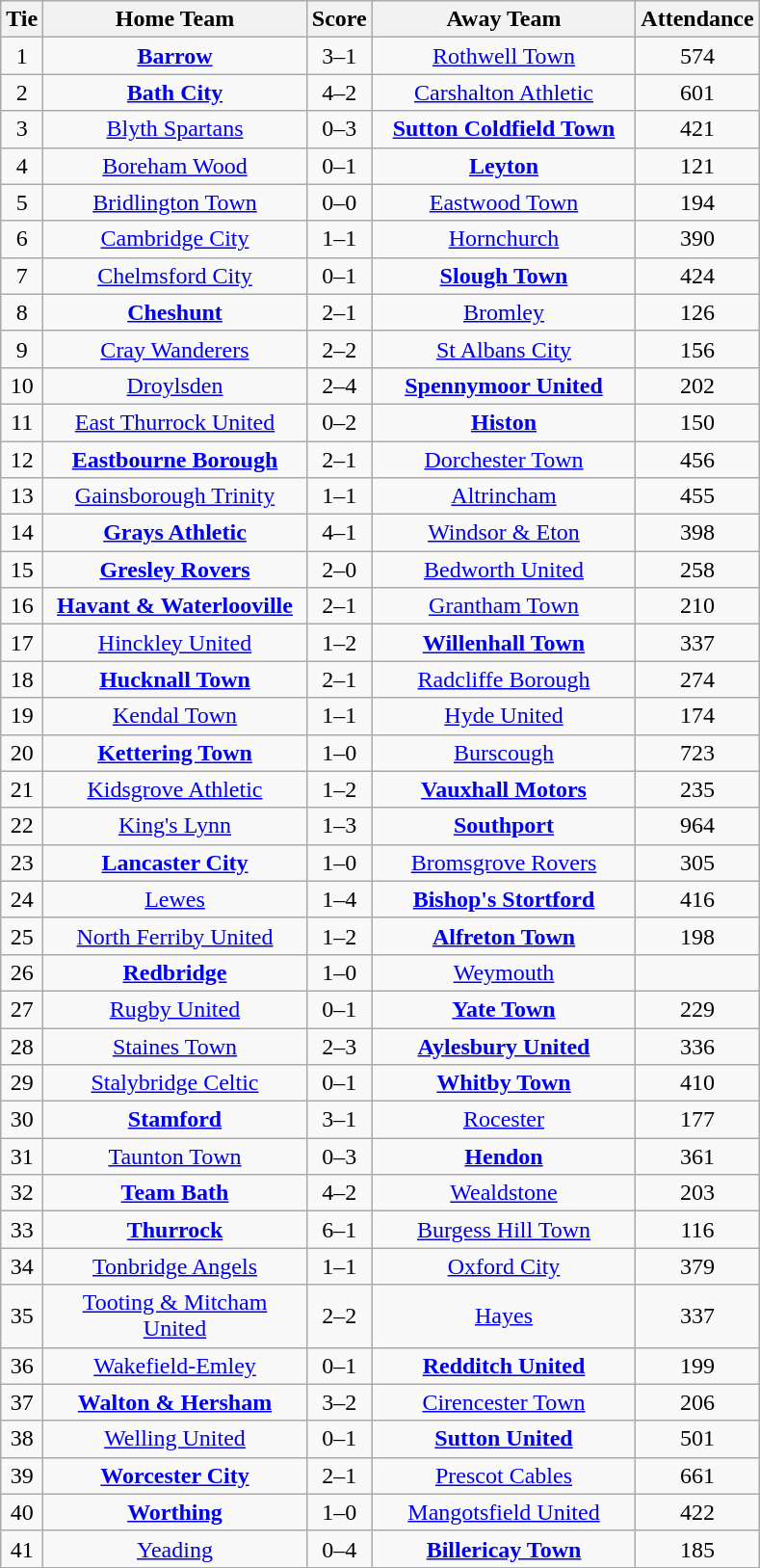<table class="wikitable" style="text-align:center;">
<tr>
<th width=20>Tie</th>
<th width=175>Home Team</th>
<th width=20>Score</th>
<th width=175>Away Team</th>
<th width=20>Attendance</th>
</tr>
<tr>
<td>1</td>
<td><strong><a href='#'>Barrow</a></strong></td>
<td>3–1</td>
<td><a href='#'>Rothwell Town</a></td>
<td>574</td>
</tr>
<tr>
<td>2</td>
<td><strong><a href='#'>Bath City</a></strong></td>
<td>4–2</td>
<td><a href='#'>Carshalton Athletic</a></td>
<td>601</td>
</tr>
<tr>
<td>3</td>
<td><a href='#'>Blyth Spartans</a></td>
<td>0–3</td>
<td><strong><a href='#'>Sutton Coldfield Town</a></strong></td>
<td>421</td>
</tr>
<tr>
<td>4</td>
<td><a href='#'>Boreham Wood</a></td>
<td>0–1</td>
<td><strong><a href='#'>Leyton</a></strong></td>
<td>121</td>
</tr>
<tr>
<td>5</td>
<td><a href='#'>Bridlington Town</a></td>
<td>0–0</td>
<td><a href='#'>Eastwood Town</a></td>
<td>194</td>
</tr>
<tr>
<td>6</td>
<td><a href='#'>Cambridge City</a></td>
<td>1–1</td>
<td><a href='#'>Hornchurch</a></td>
<td>390</td>
</tr>
<tr>
<td>7</td>
<td><a href='#'>Chelmsford City</a></td>
<td>0–1</td>
<td><strong><a href='#'>Slough Town</a></strong></td>
<td>424</td>
</tr>
<tr>
<td>8</td>
<td><strong><a href='#'>Cheshunt</a></strong></td>
<td>2–1</td>
<td><a href='#'>Bromley</a></td>
<td>126</td>
</tr>
<tr>
<td>9</td>
<td><a href='#'>Cray Wanderers</a></td>
<td>2–2</td>
<td><a href='#'>St Albans City</a></td>
<td>156</td>
</tr>
<tr>
<td>10</td>
<td><a href='#'>Droylsden</a></td>
<td>2–4</td>
<td><strong><a href='#'>Spennymoor United</a></strong></td>
<td>202</td>
</tr>
<tr>
<td>11</td>
<td><a href='#'>East Thurrock United</a></td>
<td>0–2</td>
<td><strong><a href='#'>Histon</a></strong></td>
<td>150</td>
</tr>
<tr>
<td>12</td>
<td><strong><a href='#'>Eastbourne Borough</a></strong></td>
<td>2–1</td>
<td><a href='#'>Dorchester Town</a></td>
<td>456</td>
</tr>
<tr>
<td>13</td>
<td><a href='#'>Gainsborough Trinity</a></td>
<td>1–1</td>
<td><a href='#'>Altrincham</a></td>
<td>455</td>
</tr>
<tr>
<td>14</td>
<td><strong><a href='#'>Grays Athletic</a></strong></td>
<td>4–1</td>
<td><a href='#'>Windsor & Eton</a></td>
<td>398</td>
</tr>
<tr>
<td>15</td>
<td><strong><a href='#'>Gresley Rovers</a></strong></td>
<td>2–0</td>
<td><a href='#'>Bedworth United</a></td>
<td>258</td>
</tr>
<tr>
<td>16</td>
<td><strong><a href='#'>Havant & Waterlooville</a></strong></td>
<td>2–1</td>
<td><a href='#'>Grantham Town</a></td>
<td>210</td>
</tr>
<tr>
<td>17</td>
<td><a href='#'>Hinckley United</a></td>
<td>1–2</td>
<td><strong><a href='#'>Willenhall Town</a></strong></td>
<td>337</td>
</tr>
<tr>
<td>18</td>
<td><strong><a href='#'>Hucknall Town</a></strong></td>
<td>2–1</td>
<td><a href='#'>Radcliffe Borough</a></td>
<td>274</td>
</tr>
<tr>
<td>19</td>
<td><a href='#'>Kendal Town</a></td>
<td>1–1</td>
<td><a href='#'>Hyde United</a></td>
<td>174</td>
</tr>
<tr>
<td>20</td>
<td><strong><a href='#'>Kettering Town</a></strong></td>
<td>1–0</td>
<td><a href='#'>Burscough</a></td>
<td>723</td>
</tr>
<tr>
<td>21</td>
<td><a href='#'>Kidsgrove Athletic</a></td>
<td>1–2</td>
<td><strong><a href='#'>Vauxhall Motors</a></strong></td>
<td>235</td>
</tr>
<tr>
<td>22</td>
<td><a href='#'>King's Lynn</a></td>
<td>1–3</td>
<td><strong><a href='#'>Southport</a></strong></td>
<td>964</td>
</tr>
<tr>
<td>23</td>
<td><strong><a href='#'>Lancaster City</a></strong></td>
<td>1–0</td>
<td><a href='#'>Bromsgrove Rovers</a></td>
<td>305</td>
</tr>
<tr>
<td>24</td>
<td><a href='#'>Lewes</a></td>
<td>1–4</td>
<td><strong><a href='#'>Bishop's Stortford</a></strong></td>
<td>416</td>
</tr>
<tr>
<td>25</td>
<td><a href='#'>North Ferriby United</a></td>
<td>1–2</td>
<td><strong><a href='#'>Alfreton Town</a></strong></td>
<td>198</td>
</tr>
<tr>
<td>26</td>
<td><strong><a href='#'>Redbridge</a></strong></td>
<td>1–0</td>
<td><a href='#'>Weymouth</a></td>
<td></td>
</tr>
<tr>
<td>27</td>
<td><a href='#'>Rugby United</a></td>
<td>0–1</td>
<td><strong><a href='#'>Yate Town</a></strong></td>
<td>229</td>
</tr>
<tr>
<td>28</td>
<td><a href='#'>Staines Town</a></td>
<td>2–3</td>
<td><strong><a href='#'>Aylesbury United</a></strong></td>
<td>336</td>
</tr>
<tr>
<td>29</td>
<td><a href='#'>Stalybridge Celtic</a></td>
<td>0–1</td>
<td><strong><a href='#'>Whitby Town</a></strong></td>
<td>410</td>
</tr>
<tr>
<td>30</td>
<td><strong><a href='#'>Stamford</a></strong></td>
<td>3–1</td>
<td><a href='#'>Rocester</a></td>
<td>177</td>
</tr>
<tr>
<td>31</td>
<td><a href='#'>Taunton Town</a></td>
<td>0–3</td>
<td><strong><a href='#'>Hendon</a></strong></td>
<td>361</td>
</tr>
<tr>
<td>32</td>
<td><strong><a href='#'>Team Bath</a></strong></td>
<td>4–2</td>
<td><a href='#'>Wealdstone</a></td>
<td>203</td>
</tr>
<tr>
<td>33</td>
<td><strong><a href='#'>Thurrock</a></strong></td>
<td>6–1</td>
<td><a href='#'>Burgess Hill Town</a></td>
<td>116</td>
</tr>
<tr>
<td>34</td>
<td><a href='#'>Tonbridge Angels</a></td>
<td>1–1</td>
<td><a href='#'>Oxford City</a></td>
<td>379</td>
</tr>
<tr>
<td>35</td>
<td><a href='#'>Tooting & Mitcham United</a></td>
<td>2–2</td>
<td><a href='#'>Hayes</a></td>
<td>337</td>
</tr>
<tr>
<td>36</td>
<td><a href='#'>Wakefield-Emley</a></td>
<td>0–1</td>
<td><strong><a href='#'>Redditch United</a></strong></td>
<td>199</td>
</tr>
<tr>
<td>37</td>
<td><strong><a href='#'>Walton & Hersham</a></strong></td>
<td>3–2</td>
<td><a href='#'>Cirencester Town</a></td>
<td>206</td>
</tr>
<tr>
<td>38</td>
<td><a href='#'>Welling United</a></td>
<td>0–1</td>
<td><strong><a href='#'>Sutton United</a></strong></td>
<td>501</td>
</tr>
<tr>
<td>39</td>
<td><strong><a href='#'>Worcester City</a></strong></td>
<td>2–1</td>
<td><a href='#'>Prescot Cables</a></td>
<td>661</td>
</tr>
<tr>
<td>40</td>
<td><strong><a href='#'>Worthing</a></strong></td>
<td>1–0</td>
<td><a href='#'>Mangotsfield United</a></td>
<td>422</td>
</tr>
<tr>
<td>41</td>
<td><a href='#'>Yeading</a></td>
<td>0–4</td>
<td><strong><a href='#'>Billericay Town</a></strong></td>
<td>185</td>
</tr>
</table>
